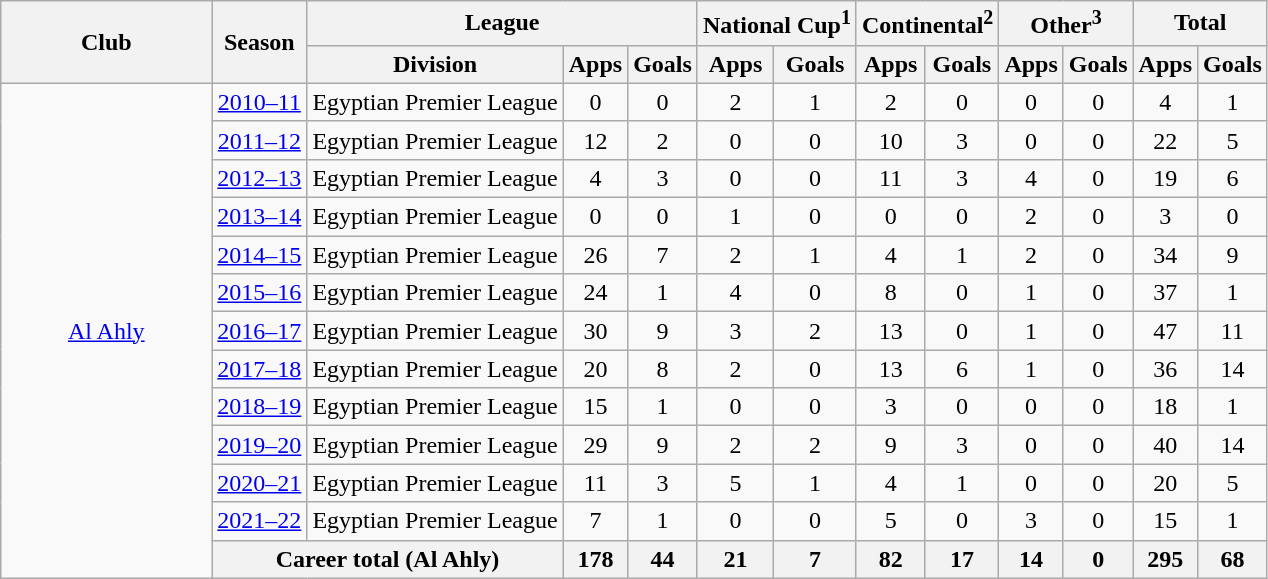<table class="wikitable" style="text-align:center">
<tr>
<th rowspan=2 style="width: 100pt;">Club</th>
<th rowspan=2>Season</th>
<th colspan=3 style="width: 150pt;">League</th>
<th colspan=2>National Cup<sup>1</sup></th>
<th colspan=2>Continental<sup>2</sup></th>
<th colspan=2>Other<sup>3</sup></th>
<th colspan=2>Total</th>
</tr>
<tr>
<th>Division</th>
<th>Apps</th>
<th>Goals</th>
<th>Apps</th>
<th>Goals</th>
<th>Apps</th>
<th>Goals</th>
<th>Apps</th>
<th>Goals</th>
<th>Apps</th>
<th>Goals</th>
</tr>
<tr>
<td rowspan=25><a href='#'>Al Ahly</a></td>
<td><a href='#'>2010–11</a></td>
<td>Egyptian Premier League</td>
<td>0</td>
<td>0</td>
<td>2</td>
<td>1</td>
<td>2</td>
<td>0</td>
<td>0</td>
<td>0</td>
<td>4</td>
<td>1</td>
</tr>
<tr>
<td><a href='#'>2011–12</a></td>
<td>Egyptian Premier League</td>
<td>12</td>
<td>2</td>
<td>0</td>
<td>0</td>
<td>10</td>
<td>3</td>
<td>0</td>
<td>0</td>
<td>22</td>
<td>5</td>
</tr>
<tr>
<td><a href='#'>2012–13</a></td>
<td>Egyptian Premier League</td>
<td>4</td>
<td>3</td>
<td>0</td>
<td>0</td>
<td>11</td>
<td>3</td>
<td>4</td>
<td>0</td>
<td>19</td>
<td>6</td>
</tr>
<tr>
<td><a href='#'>2013–14</a></td>
<td>Egyptian Premier League</td>
<td>0</td>
<td>0</td>
<td>1</td>
<td>0</td>
<td>0</td>
<td>0</td>
<td>2</td>
<td>0</td>
<td>3</td>
<td>0</td>
</tr>
<tr>
<td><a href='#'>2014–15</a></td>
<td>Egyptian Premier League</td>
<td>26</td>
<td>7</td>
<td>2</td>
<td>1</td>
<td>4</td>
<td>1</td>
<td>2</td>
<td>0</td>
<td>34</td>
<td>9</td>
</tr>
<tr>
<td><a href='#'>2015–16</a></td>
<td>Egyptian Premier League</td>
<td>24</td>
<td>1</td>
<td>4</td>
<td>0</td>
<td>8</td>
<td>0</td>
<td>1</td>
<td>0</td>
<td>37</td>
<td>1</td>
</tr>
<tr>
<td><a href='#'>2016–17</a></td>
<td>Egyptian Premier League</td>
<td>30</td>
<td>9</td>
<td>3</td>
<td>2</td>
<td>13</td>
<td>0</td>
<td>1</td>
<td>0</td>
<td>47</td>
<td>11</td>
</tr>
<tr>
<td><a href='#'>2017–18</a></td>
<td>Egyptian Premier League</td>
<td>20</td>
<td>8</td>
<td>2</td>
<td>0</td>
<td>13</td>
<td>6</td>
<td>1</td>
<td>0</td>
<td>36</td>
<td>14</td>
</tr>
<tr>
<td><a href='#'>2018–19</a></td>
<td>Egyptian Premier League</td>
<td>15</td>
<td>1</td>
<td>0</td>
<td>0</td>
<td>3</td>
<td>0</td>
<td>0</td>
<td>0</td>
<td>18</td>
<td>1</td>
</tr>
<tr>
<td><a href='#'>2019–20</a></td>
<td>Egyptian Premier League</td>
<td>29</td>
<td>9</td>
<td>2</td>
<td>2</td>
<td>9</td>
<td>3</td>
<td>0</td>
<td>0</td>
<td>40</td>
<td>14</td>
</tr>
<tr>
<td><a href='#'>2020–21</a></td>
<td>Egyptian Premier League</td>
<td>11</td>
<td>3</td>
<td>5</td>
<td>1</td>
<td>4</td>
<td>1</td>
<td>0</td>
<td>0</td>
<td>20</td>
<td>5</td>
</tr>
<tr>
<td><a href='#'>2021–22</a></td>
<td>Egyptian Premier League</td>
<td>7</td>
<td>1</td>
<td>0</td>
<td>0</td>
<td>5</td>
<td>0</td>
<td>3</td>
<td>0</td>
<td>15</td>
<td>1</td>
</tr>
<tr>
<th colspan=2>Career total (Al Ahly)</th>
<th>178</th>
<th>44</th>
<th>21</th>
<th>7</th>
<th>82</th>
<th>17</th>
<th>14</th>
<th>0</th>
<th>295</th>
<th>68</th>
</tr>
</table>
